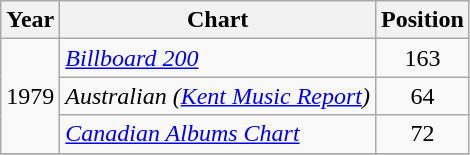<table class="wikitable">
<tr>
<th>Year</th>
<th>Chart</th>
<th>Position</th>
</tr>
<tr>
<td rowspan=3>1979</td>
<td><em><a href='#'>Billboard 200</a></em></td>
<td align="center">163</td>
</tr>
<tr>
<td><em>Australian (<a href='#'>Kent Music Report</a>)</em></td>
<td align="center">64</td>
</tr>
<tr>
<td><em><a href='#'>Canadian Albums Chart</a></em></td>
<td align="center">72</td>
</tr>
<tr>
</tr>
</table>
